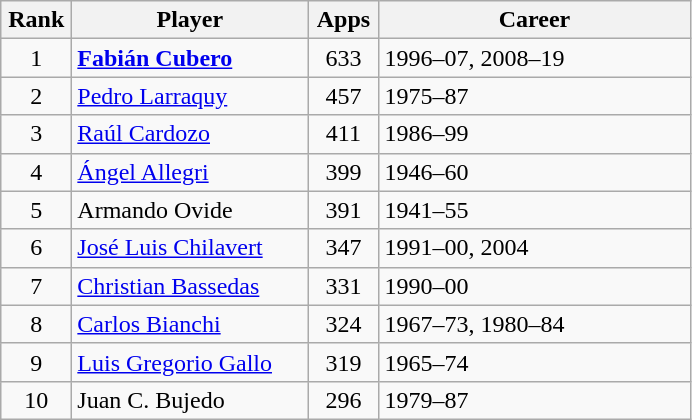<table align=center class="wikitable sortable">
<tr>
<th width=40px>Rank</th>
<th width=150px>Player</th>
<th width=40px>Apps</th>
<th width=200px>Career</th>
</tr>
<tr>
<td align=center>1</td>
<td> <strong><a href='#'>Fabián Cubero</a></strong></td>
<td align=center>633</td>
<td>1996–07, 2008–19</td>
</tr>
<tr>
<td align=center>2</td>
<td> <a href='#'>Pedro Larraquy</a></td>
<td align=center>457</td>
<td>1975–87</td>
</tr>
<tr>
<td align=center>3</td>
<td> <a href='#'>Raúl Cardozo</a></td>
<td align=center>411</td>
<td>1986–99</td>
</tr>
<tr>
<td align=center>4</td>
<td> <a href='#'>Ángel Allegri</a></td>
<td align=center>399</td>
<td>1946–60</td>
</tr>
<tr>
<td align=center>5</td>
<td> Armando Ovide</td>
<td align=center>391</td>
<td>1941–55</td>
</tr>
<tr>
<td align=center>6</td>
<td> <a href='#'>José Luis Chilavert</a></td>
<td align=center>347</td>
<td>1991–00, 2004</td>
</tr>
<tr>
<td align=center>7</td>
<td> <a href='#'>Christian Bassedas</a></td>
<td align=center>331</td>
<td>1990–00</td>
</tr>
<tr>
<td align=center>8</td>
<td> <a href='#'>Carlos Bianchi</a></td>
<td align=center>324</td>
<td>1967–73, 1980–84</td>
</tr>
<tr>
<td align=center>9</td>
<td> <a href='#'>Luis Gregorio Gallo</a></td>
<td align=center>319</td>
<td>1965–74</td>
</tr>
<tr>
<td align=center>10</td>
<td> Juan C. Bujedo</td>
<td align=center>296</td>
<td>1979–87</td>
</tr>
</table>
